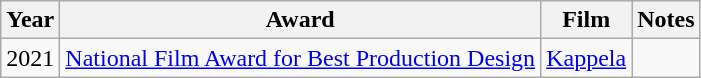<table class="wikitable">
<tr>
<th>Year</th>
<th>Award</th>
<th>Film</th>
<th>Notes</th>
</tr>
<tr>
<td>2021</td>
<td><a href='#'>National Film Award for Best Production Design</a></td>
<td><a href='#'>Kappela</a></td>
<td></td>
</tr>
</table>
